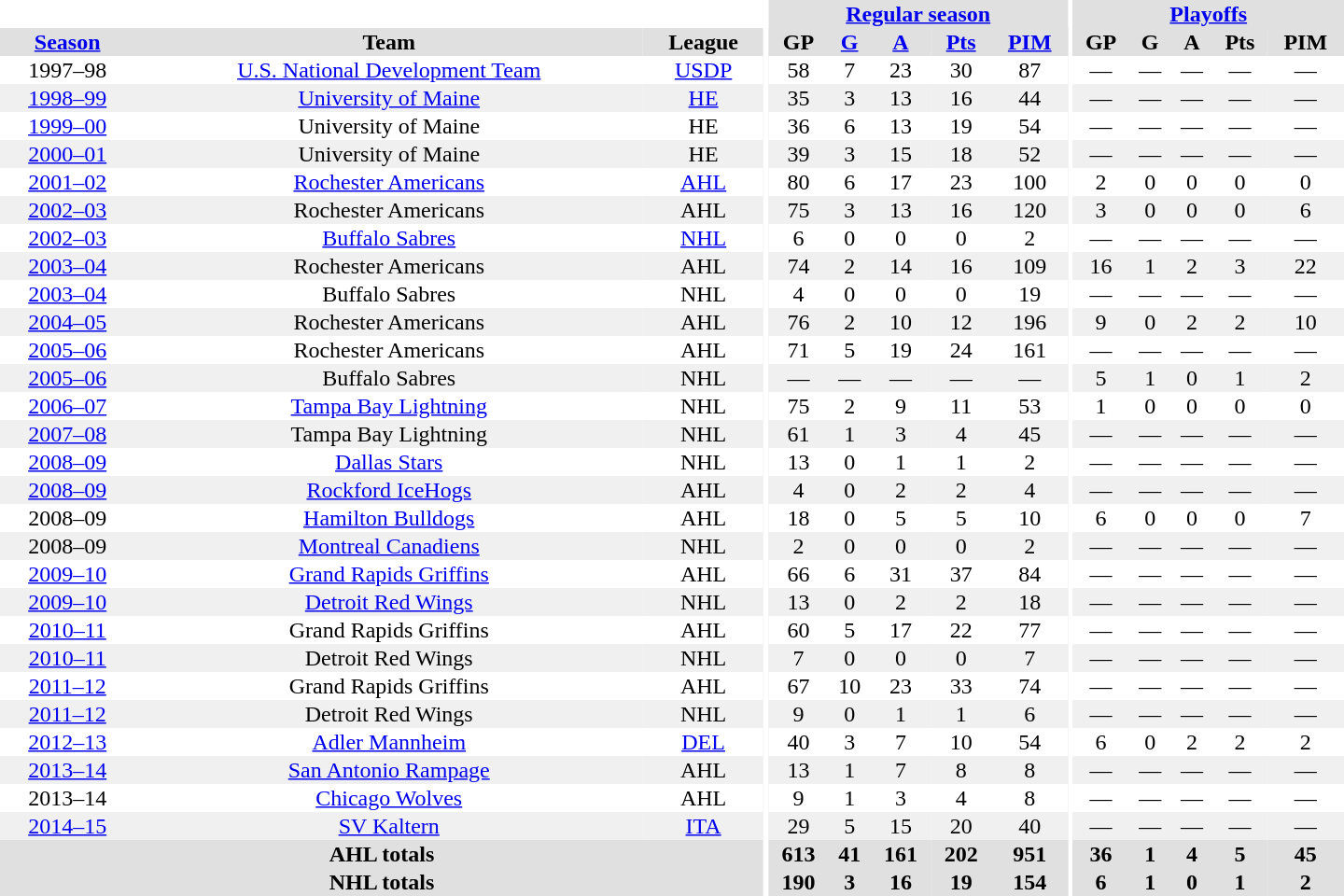<table border="0" cellpadding="1" cellspacing="0" style="text-align:center; width:60em">
<tr bgcolor="#e0e0e0">
<th colspan="3" bgcolor="#ffffff"></th>
<th rowspan="100" bgcolor="#ffffff"></th>
<th colspan="5"><a href='#'>Regular season</a></th>
<th rowspan="100" bgcolor="#ffffff"></th>
<th colspan="5"><a href='#'>Playoffs</a></th>
</tr>
<tr bgcolor="#e0e0e0">
<th><a href='#'>Season</a></th>
<th>Team</th>
<th>League</th>
<th>GP</th>
<th><a href='#'>G</a></th>
<th><a href='#'>A</a></th>
<th><a href='#'>Pts</a></th>
<th><a href='#'>PIM</a></th>
<th>GP</th>
<th>G</th>
<th>A</th>
<th>Pts</th>
<th>PIM</th>
</tr>
<tr>
<td>1997–98</td>
<td><a href='#'>U.S. National Development Team</a></td>
<td><a href='#'>USDP</a></td>
<td>58</td>
<td>7</td>
<td>23</td>
<td>30</td>
<td>87</td>
<td>—</td>
<td>—</td>
<td>—</td>
<td>—</td>
<td>—</td>
</tr>
<tr bgcolor="#f0f0f0">
<td><a href='#'>1998–99</a></td>
<td><a href='#'>University of Maine</a></td>
<td><a href='#'>HE</a></td>
<td>35</td>
<td>3</td>
<td>13</td>
<td>16</td>
<td>44</td>
<td>—</td>
<td>—</td>
<td>—</td>
<td>—</td>
<td>—</td>
</tr>
<tr>
<td><a href='#'>1999–00</a></td>
<td>University of Maine</td>
<td>HE</td>
<td>36</td>
<td>6</td>
<td>13</td>
<td>19</td>
<td>54</td>
<td>—</td>
<td>—</td>
<td>—</td>
<td>—</td>
<td>—</td>
</tr>
<tr bgcolor="#f0f0f0">
<td><a href='#'>2000–01</a></td>
<td>University of Maine</td>
<td>HE</td>
<td>39</td>
<td>3</td>
<td>15</td>
<td>18</td>
<td>52</td>
<td>—</td>
<td>—</td>
<td>—</td>
<td>—</td>
<td>—</td>
</tr>
<tr>
<td><a href='#'>2001–02</a></td>
<td><a href='#'>Rochester Americans</a></td>
<td><a href='#'>AHL</a></td>
<td>80</td>
<td>6</td>
<td>17</td>
<td>23</td>
<td>100</td>
<td>2</td>
<td>0</td>
<td>0</td>
<td>0</td>
<td>0</td>
</tr>
<tr bgcolor="#f0f0f0">
<td><a href='#'>2002–03</a></td>
<td>Rochester Americans</td>
<td>AHL</td>
<td>75</td>
<td>3</td>
<td>13</td>
<td>16</td>
<td>120</td>
<td>3</td>
<td>0</td>
<td>0</td>
<td>0</td>
<td>6</td>
</tr>
<tr>
<td><a href='#'>2002–03</a></td>
<td><a href='#'>Buffalo Sabres</a></td>
<td><a href='#'>NHL</a></td>
<td>6</td>
<td>0</td>
<td>0</td>
<td>0</td>
<td>2</td>
<td>—</td>
<td>—</td>
<td>—</td>
<td>—</td>
<td>—</td>
</tr>
<tr bgcolor="#f0f0f0">
<td><a href='#'>2003–04</a></td>
<td>Rochester Americans</td>
<td>AHL</td>
<td>74</td>
<td>2</td>
<td>14</td>
<td>16</td>
<td>109</td>
<td>16</td>
<td>1</td>
<td>2</td>
<td>3</td>
<td>22</td>
</tr>
<tr>
<td><a href='#'>2003–04</a></td>
<td>Buffalo Sabres</td>
<td>NHL</td>
<td>4</td>
<td>0</td>
<td>0</td>
<td>0</td>
<td>19</td>
<td>—</td>
<td>—</td>
<td>—</td>
<td>—</td>
<td>—</td>
</tr>
<tr bgcolor="#f0f0f0">
<td><a href='#'>2004–05</a></td>
<td>Rochester Americans</td>
<td>AHL</td>
<td>76</td>
<td>2</td>
<td>10</td>
<td>12</td>
<td>196</td>
<td>9</td>
<td>0</td>
<td>2</td>
<td>2</td>
<td>10</td>
</tr>
<tr>
<td><a href='#'>2005–06</a></td>
<td>Rochester Americans</td>
<td>AHL</td>
<td>71</td>
<td>5</td>
<td>19</td>
<td>24</td>
<td>161</td>
<td>—</td>
<td>—</td>
<td>—</td>
<td>—</td>
<td>—</td>
</tr>
<tr bgcolor="#f0f0f0">
<td><a href='#'>2005–06</a></td>
<td>Buffalo Sabres</td>
<td>NHL</td>
<td>—</td>
<td>—</td>
<td>—</td>
<td>—</td>
<td>—</td>
<td>5</td>
<td>1</td>
<td>0</td>
<td>1</td>
<td>2</td>
</tr>
<tr>
<td><a href='#'>2006–07</a></td>
<td><a href='#'>Tampa Bay Lightning</a></td>
<td>NHL</td>
<td>75</td>
<td>2</td>
<td>9</td>
<td>11</td>
<td>53</td>
<td>1</td>
<td>0</td>
<td>0</td>
<td>0</td>
<td>0</td>
</tr>
<tr bgcolor="#f0f0f0">
<td><a href='#'>2007–08</a></td>
<td>Tampa Bay Lightning</td>
<td>NHL</td>
<td>61</td>
<td>1</td>
<td>3</td>
<td>4</td>
<td>45</td>
<td>—</td>
<td>—</td>
<td>—</td>
<td>—</td>
<td>—</td>
</tr>
<tr>
<td><a href='#'>2008–09</a></td>
<td><a href='#'>Dallas Stars</a></td>
<td>NHL</td>
<td>13</td>
<td>0</td>
<td>1</td>
<td>1</td>
<td>2</td>
<td>—</td>
<td>—</td>
<td>—</td>
<td>—</td>
<td>—</td>
</tr>
<tr bgcolor="#f0f0f0">
<td><a href='#'>2008–09</a></td>
<td><a href='#'>Rockford IceHogs</a></td>
<td>AHL</td>
<td>4</td>
<td>0</td>
<td>2</td>
<td>2</td>
<td>4</td>
<td>—</td>
<td>—</td>
<td>—</td>
<td>—</td>
<td>—</td>
</tr>
<tr>
<td>2008–09</td>
<td><a href='#'>Hamilton Bulldogs</a></td>
<td>AHL</td>
<td>18</td>
<td>0</td>
<td>5</td>
<td>5</td>
<td>10</td>
<td>6</td>
<td>0</td>
<td>0</td>
<td>0</td>
<td>7</td>
</tr>
<tr bgcolor="#f0f0f0">
<td>2008–09</td>
<td><a href='#'>Montreal Canadiens</a></td>
<td>NHL</td>
<td>2</td>
<td>0</td>
<td>0</td>
<td>0</td>
<td>2</td>
<td>—</td>
<td>—</td>
<td>—</td>
<td>—</td>
<td>—</td>
</tr>
<tr>
<td><a href='#'>2009–10</a></td>
<td><a href='#'>Grand Rapids Griffins</a></td>
<td>AHL</td>
<td>66</td>
<td>6</td>
<td>31</td>
<td>37</td>
<td>84</td>
<td>—</td>
<td>—</td>
<td>—</td>
<td>—</td>
<td>—</td>
</tr>
<tr bgcolor="#f0f0f0">
<td><a href='#'>2009–10</a></td>
<td><a href='#'>Detroit Red Wings</a></td>
<td>NHL</td>
<td>13</td>
<td>0</td>
<td>2</td>
<td>2</td>
<td>18</td>
<td>—</td>
<td>—</td>
<td>—</td>
<td>—</td>
<td>—</td>
</tr>
<tr>
<td><a href='#'>2010–11</a></td>
<td>Grand Rapids Griffins</td>
<td>AHL</td>
<td>60</td>
<td>5</td>
<td>17</td>
<td>22</td>
<td>77</td>
<td>—</td>
<td>—</td>
<td>—</td>
<td>—</td>
<td>—</td>
</tr>
<tr bgcolor="#f0f0f0">
<td><a href='#'>2010–11</a></td>
<td>Detroit Red Wings</td>
<td>NHL</td>
<td>7</td>
<td>0</td>
<td>0</td>
<td>0</td>
<td>7</td>
<td>—</td>
<td>—</td>
<td>—</td>
<td>—</td>
<td>—</td>
</tr>
<tr>
<td><a href='#'>2011–12</a></td>
<td>Grand Rapids Griffins</td>
<td>AHL</td>
<td>67</td>
<td>10</td>
<td>23</td>
<td>33</td>
<td>74</td>
<td>—</td>
<td>—</td>
<td>—</td>
<td>—</td>
<td>—</td>
</tr>
<tr bgcolor="#f0f0f0">
<td><a href='#'>2011–12</a></td>
<td>Detroit Red Wings</td>
<td>NHL</td>
<td>9</td>
<td>0</td>
<td>1</td>
<td>1</td>
<td>6</td>
<td>—</td>
<td>—</td>
<td>—</td>
<td>—</td>
<td>—</td>
</tr>
<tr>
<td><a href='#'>2012–13</a></td>
<td><a href='#'>Adler Mannheim</a></td>
<td><a href='#'>DEL</a></td>
<td>40</td>
<td>3</td>
<td>7</td>
<td>10</td>
<td>54</td>
<td>6</td>
<td>0</td>
<td>2</td>
<td>2</td>
<td>2</td>
</tr>
<tr bgcolor="#f0f0f0">
<td><a href='#'>2013–14</a></td>
<td><a href='#'>San Antonio Rampage</a></td>
<td>AHL</td>
<td>13</td>
<td>1</td>
<td>7</td>
<td>8</td>
<td>8</td>
<td>—</td>
<td>—</td>
<td>—</td>
<td>—</td>
<td>—</td>
</tr>
<tr>
<td>2013–14</td>
<td><a href='#'>Chicago Wolves</a></td>
<td>AHL</td>
<td>9</td>
<td>1</td>
<td>3</td>
<td>4</td>
<td>8</td>
<td>—</td>
<td>—</td>
<td>—</td>
<td>—</td>
<td>—</td>
</tr>
<tr bgcolor="#f0f0f0">
<td><a href='#'>2014–15</a></td>
<td><a href='#'>SV Kaltern</a></td>
<td><a href='#'>ITA</a></td>
<td>29</td>
<td>5</td>
<td>15</td>
<td>20</td>
<td>40</td>
<td>—</td>
<td>—</td>
<td>—</td>
<td>—</td>
<td>—</td>
</tr>
<tr bgcolor="#e0e0e0">
<th colspan="3">AHL totals</th>
<th>613</th>
<th>41</th>
<th>161</th>
<th>202</th>
<th>951</th>
<th>36</th>
<th>1</th>
<th>4</th>
<th>5</th>
<th>45</th>
</tr>
<tr bgcolor="#e0e0e0">
<th colspan="3">NHL totals</th>
<th>190</th>
<th>3</th>
<th>16</th>
<th>19</th>
<th>154</th>
<th>6</th>
<th>1</th>
<th>0</th>
<th>1</th>
<th>2</th>
</tr>
</table>
